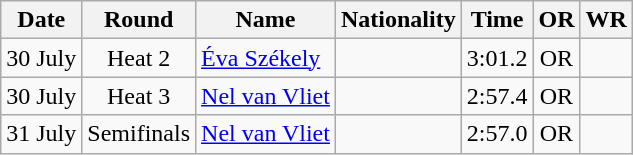<table class="wikitable" style="text-align:center">
<tr>
<th>Date</th>
<th>Round</th>
<th>Name</th>
<th>Nationality</th>
<th>Time</th>
<th>OR</th>
<th>WR</th>
</tr>
<tr>
<td>30 July</td>
<td>Heat 2</td>
<td align="left"><a href='#'>Éva Székely</a></td>
<td align="left"></td>
<td>3:01.2</td>
<td>OR</td>
<td></td>
</tr>
<tr>
<td>30 July</td>
<td>Heat 3</td>
<td align="left"><a href='#'>Nel van Vliet</a></td>
<td align="left"></td>
<td>2:57.4</td>
<td>OR</td>
<td></td>
</tr>
<tr>
<td>31 July</td>
<td>Semifinals</td>
<td align="left"><a href='#'>Nel van Vliet</a></td>
<td align="left"></td>
<td>2:57.0</td>
<td>OR</td>
<td></td>
</tr>
</table>
